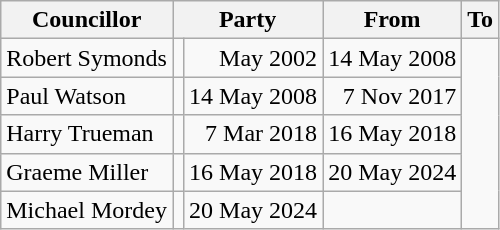<table class="wikitable sortable">
<tr>
<th>Councillor</th>
<th colspan=2>Party</th>
<th>From</th>
<th>To</th>
</tr>
<tr>
<td>Robert Symonds</td>
<td></td>
<td align=right>May 2002</td>
<td align=right>14 May 2008</td>
</tr>
<tr>
<td>Paul Watson</td>
<td></td>
<td align=right>14 May 2008</td>
<td align=right>7 Nov 2017</td>
</tr>
<tr>
<td>Harry Trueman</td>
<td></td>
<td align=right>7 Mar 2018</td>
<td align=right>16 May 2018</td>
</tr>
<tr>
<td>Graeme Miller</td>
<td></td>
<td align=right>16 May 2018</td>
<td align=right>20 May 2024</td>
</tr>
<tr>
<td>Michael Mordey</td>
<td></td>
<td align=right>20 May 2024</td>
<td align=right></td>
</tr>
</table>
